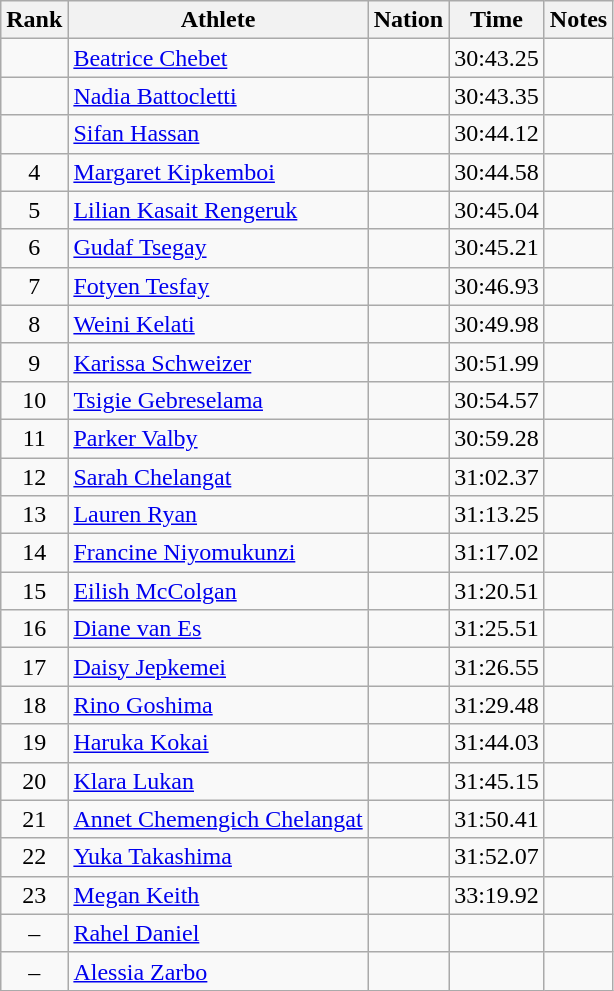<table class="wikitable sortable" style="text-align:center;">
<tr>
<th scope="col">Rank</th>
<th scope="col">Athlete</th>
<th scope="col">Nation</th>
<th scope="col">Time</th>
<th scope="col">Notes</th>
</tr>
<tr>
<td></td>
<td align=left><a href='#'>Beatrice Chebet</a></td>
<td align=left></td>
<td>30:43.25</td>
<td></td>
</tr>
<tr>
<td></td>
<td align=left><a href='#'>Nadia Battocletti</a></td>
<td align=left></td>
<td>30:43.35</td>
<td></td>
</tr>
<tr>
<td></td>
<td align=left><a href='#'>Sifan Hassan</a></td>
<td align=left></td>
<td>30:44.12</td>
<td></td>
</tr>
<tr>
<td>4</td>
<td align=left><a href='#'>Margaret Kipkemboi</a></td>
<td align=left></td>
<td>30:44.58</td>
<td></td>
</tr>
<tr>
<td>5</td>
<td align=left><a href='#'>Lilian Kasait Rengeruk</a></td>
<td align=left></td>
<td>30:45.04</td>
<td></td>
</tr>
<tr>
<td>6</td>
<td align=left><a href='#'>Gudaf Tsegay</a></td>
<td align=left></td>
<td>30:45.21</td>
<td></td>
</tr>
<tr>
<td>7</td>
<td align=left><a href='#'>Fotyen Tesfay</a></td>
<td align=left></td>
<td>30:46.93</td>
<td></td>
</tr>
<tr>
<td>8</td>
<td align=left><a href='#'>Weini Kelati</a></td>
<td align=left></td>
<td>30:49.98</td>
<td></td>
</tr>
<tr>
<td>9</td>
<td align=left><a href='#'>Karissa Schweizer</a></td>
<td align=left></td>
<td>30:51.99</td>
<td></td>
</tr>
<tr>
<td>10</td>
<td align=left><a href='#'>Tsigie Gebreselama</a></td>
<td align=left></td>
<td>30:54.57</td>
<td></td>
</tr>
<tr>
<td>11</td>
<td align=left><a href='#'>Parker Valby</a></td>
<td align=left></td>
<td>30:59.28</td>
<td></td>
</tr>
<tr>
<td>12</td>
<td align=left><a href='#'>Sarah Chelangat</a></td>
<td align=left></td>
<td>31:02.37</td>
<td></td>
</tr>
<tr>
<td>13</td>
<td align=left><a href='#'>Lauren Ryan</a></td>
<td align=left></td>
<td>31:13.25</td>
<td></td>
</tr>
<tr>
<td>14</td>
<td align=left><a href='#'>Francine Niyomukunzi</a></td>
<td align=left></td>
<td>31:17.02</td>
<td></td>
</tr>
<tr>
<td>15</td>
<td align=left><a href='#'>Eilish McColgan</a></td>
<td align=left></td>
<td>31:20.51</td>
<td></td>
</tr>
<tr>
<td>16</td>
<td align=left><a href='#'>Diane van Es</a></td>
<td align=left></td>
<td>31:25.51</td>
<td></td>
</tr>
<tr>
<td>17</td>
<td align=left><a href='#'>Daisy Jepkemei</a></td>
<td align=left></td>
<td>31:26.55</td>
<td></td>
</tr>
<tr>
<td>18</td>
<td align=left><a href='#'>Rino Goshima</a></td>
<td align=left></td>
<td>31:29.48</td>
<td></td>
</tr>
<tr>
<td>19</td>
<td align=left><a href='#'>Haruka Kokai</a></td>
<td align=left></td>
<td>31:44.03</td>
<td></td>
</tr>
<tr>
<td>20</td>
<td align=left><a href='#'>Klara Lukan</a></td>
<td align=left></td>
<td>31:45.15</td>
<td></td>
</tr>
<tr>
<td>21</td>
<td align=left><a href='#'>Annet Chemengich Chelangat</a></td>
<td align=left></td>
<td>31:50.41</td>
<td></td>
</tr>
<tr>
<td>22</td>
<td align=left><a href='#'>Yuka Takashima</a></td>
<td align=left></td>
<td>31:52.07</td>
<td></td>
</tr>
<tr>
<td>23</td>
<td align=left><a href='#'>Megan Keith</a></td>
<td align=left></td>
<td>33:19.92</td>
<td></td>
</tr>
<tr>
<td>–</td>
<td align=left><a href='#'>Rahel Daniel</a></td>
<td align=left></td>
<td></td>
<td></td>
</tr>
<tr>
<td>–</td>
<td align=left><a href='#'>Alessia Zarbo</a></td>
<td align=left></td>
<td></td>
<td></td>
</tr>
</table>
